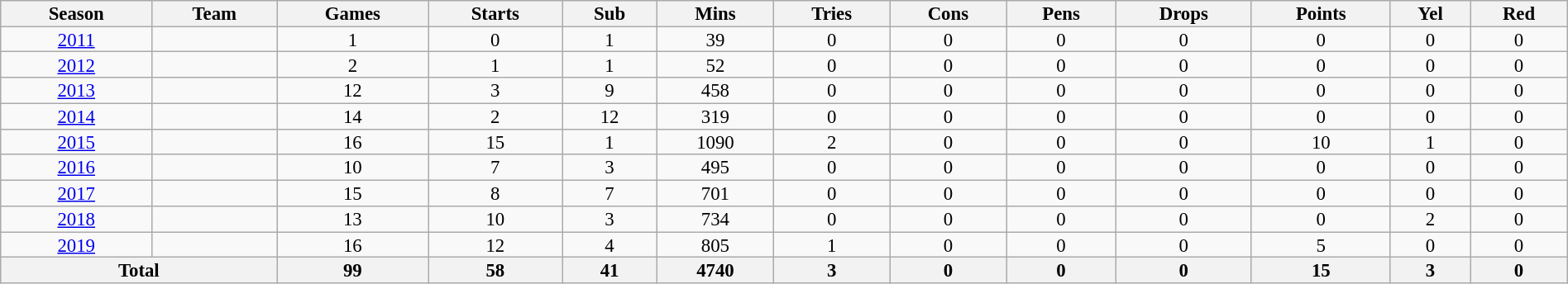<table class="wikitable" style="text-align:center; line-height:90%; font-size:95%; width:100%;">
<tr>
<th>Season</th>
<th>Team</th>
<th>Games</th>
<th>Starts</th>
<th>Sub</th>
<th>Mins</th>
<th>Tries</th>
<th>Cons</th>
<th>Pens</th>
<th>Drops</th>
<th>Points</th>
<th>Yel</th>
<th>Red</th>
</tr>
<tr>
<td><a href='#'>2011</a></td>
<td></td>
<td>1</td>
<td>0</td>
<td>1</td>
<td>39</td>
<td>0</td>
<td>0</td>
<td>0</td>
<td>0</td>
<td>0</td>
<td>0</td>
<td>0</td>
</tr>
<tr>
<td><a href='#'>2012</a></td>
<td></td>
<td>2</td>
<td>1</td>
<td>1</td>
<td>52</td>
<td>0</td>
<td>0</td>
<td>0</td>
<td>0</td>
<td>0</td>
<td>0</td>
<td>0</td>
</tr>
<tr>
<td><a href='#'>2013</a></td>
<td></td>
<td>12</td>
<td>3</td>
<td>9</td>
<td>458</td>
<td>0</td>
<td>0</td>
<td>0</td>
<td>0</td>
<td>0</td>
<td>0</td>
<td>0</td>
</tr>
<tr>
<td><a href='#'>2014</a></td>
<td></td>
<td>14</td>
<td>2</td>
<td>12</td>
<td>319</td>
<td>0</td>
<td>0</td>
<td>0</td>
<td>0</td>
<td>0</td>
<td>0</td>
<td>0</td>
</tr>
<tr>
<td><a href='#'>2015</a></td>
<td></td>
<td>16</td>
<td>15</td>
<td>1</td>
<td>1090</td>
<td>2</td>
<td>0</td>
<td>0</td>
<td>0</td>
<td>10</td>
<td>1</td>
<td>0</td>
</tr>
<tr>
<td><a href='#'>2016</a></td>
<td></td>
<td>10</td>
<td>7</td>
<td>3</td>
<td>495</td>
<td>0</td>
<td>0</td>
<td>0</td>
<td>0</td>
<td>0</td>
<td>0</td>
<td>0</td>
</tr>
<tr>
<td><a href='#'>2017</a></td>
<td></td>
<td>15</td>
<td>8</td>
<td>7</td>
<td>701</td>
<td>0</td>
<td>0</td>
<td>0</td>
<td>0</td>
<td>0</td>
<td>0</td>
<td>0</td>
</tr>
<tr>
<td><a href='#'>2018</a></td>
<td></td>
<td>13</td>
<td>10</td>
<td>3</td>
<td>734</td>
<td>0</td>
<td>0</td>
<td>0</td>
<td>0</td>
<td>0</td>
<td>2</td>
<td>0</td>
</tr>
<tr>
<td><a href='#'>2019</a></td>
<td></td>
<td>16</td>
<td>12</td>
<td>4</td>
<td>805</td>
<td>1</td>
<td>0</td>
<td>0</td>
<td>0</td>
<td>5</td>
<td>0</td>
<td>0</td>
</tr>
<tr>
<th colspan="2">Total</th>
<th>99</th>
<th>58</th>
<th>41</th>
<th>4740</th>
<th>3</th>
<th>0</th>
<th>0</th>
<th>0</th>
<th>15</th>
<th>3</th>
<th>0</th>
</tr>
</table>
